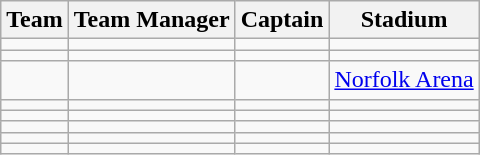<table class="wikitable sortable" style="text-align: left;">
<tr>
<th>Team</th>
<th>Team Manager</th>
<th>Captain</th>
<th>Stadium</th>
</tr>
<tr>
<td></td>
<td></td>
<td></td>
<td></td>
</tr>
<tr>
<td></td>
<td></td>
<td></td>
<td></td>
</tr>
<tr>
<td></td>
<td></td>
<td></td>
<td><a href='#'>Norfolk Arena</a></td>
</tr>
<tr>
<td></td>
<td></td>
<td></td>
<td></td>
</tr>
<tr>
<td></td>
<td></td>
<td></td>
<td></td>
</tr>
<tr>
<td></td>
<td></td>
<td></td>
<td></td>
</tr>
<tr>
<td></td>
<td></td>
<td></td>
<td></td>
</tr>
<tr>
<td></td>
<td></td>
<td></td>
<td></td>
</tr>
</table>
